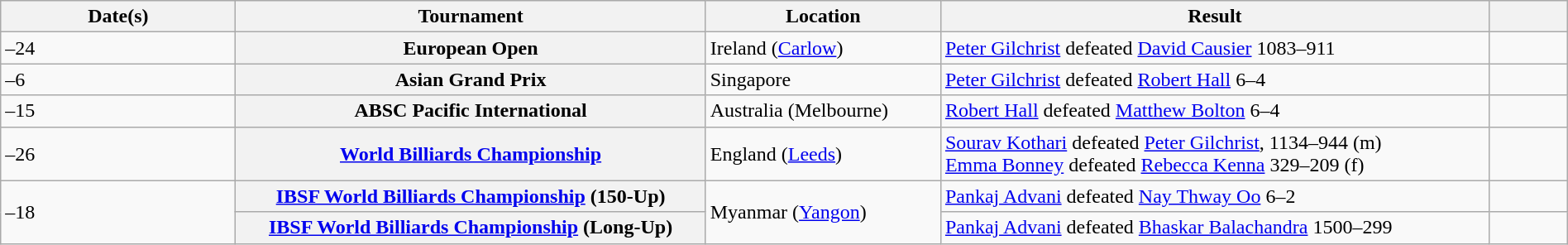<table class="sortable wikitable plainrowheaders" style="width:100%; margin:1em auto 1em auto;">
<tr>
<th scope="col" style="width: 15%;">Date(s)</th>
<th scope="col" style="width: 30%;">Tournament</th>
<th scope="col" style="width: 15%;">Location</th>
<th scope="col" class="unsortable" style="width: 35%;">Result</th>
<th scope="col" class="unsortable" style="width: 5%;"></th>
</tr>
<tr>
<td>–24</td>
<th scope="row">European Open</th>
<td>Ireland (<a href='#'>Carlow</a>)</td>
<td><a href='#'>Peter Gilchrist</a> defeated <a href='#'>David Causier</a> 1083–911</td>
<td style="text-align:center;"></td>
</tr>
<tr>
<td>–6</td>
<th scope="row">Asian Grand Prix</th>
<td>Singapore</td>
<td><a href='#'>Peter Gilchrist</a> defeated <a href='#'>Robert Hall</a> 6–4</td>
<td style="text-align:center;"></td>
</tr>
<tr>
<td>–15</td>
<th scope="row">ABSC Pacific International</th>
<td>Australia (Melbourne)</td>
<td><a href='#'>Robert Hall</a> defeated <a href='#'>Matthew Bolton</a> 6–4</td>
<td style="text-align:center;"></td>
</tr>
<tr>
<td>–26</td>
<th scope="row"><a href='#'>World Billiards Championship</a></th>
<td>England (<a href='#'>Leeds</a>)</td>
<td><a href='#'>Sourav Kothari</a> defeated <a href='#'>Peter Gilchrist</a>, 1134–944 (m) <br> <a href='#'>Emma Bonney</a> defeated <a href='#'>Rebecca Kenna</a> 329–209 (f)</td>
<td style="text-align:center;"></td>
</tr>
<tr>
<td rowspan=2>–18</td>
<th scope="row"><a href='#'>IBSF World Billiards Championship</a> (150-Up)</th>
<td rowspan=2>Myanmar (<a href='#'>Yangon</a>)</td>
<td><a href='#'>Pankaj Advani</a> defeated <a href='#'>Nay Thway Oo</a> 6–2</td>
<td style="text-align:center;"></td>
</tr>
<tr>
<th scope="row"><a href='#'>IBSF World Billiards Championship</a> (Long-Up)</th>
<td><a href='#'>Pankaj Advani</a> defeated <a href='#'>Bhaskar Balachandra</a> 1500–299</td>
<td style="text-align:center;"></td>
</tr>
</table>
